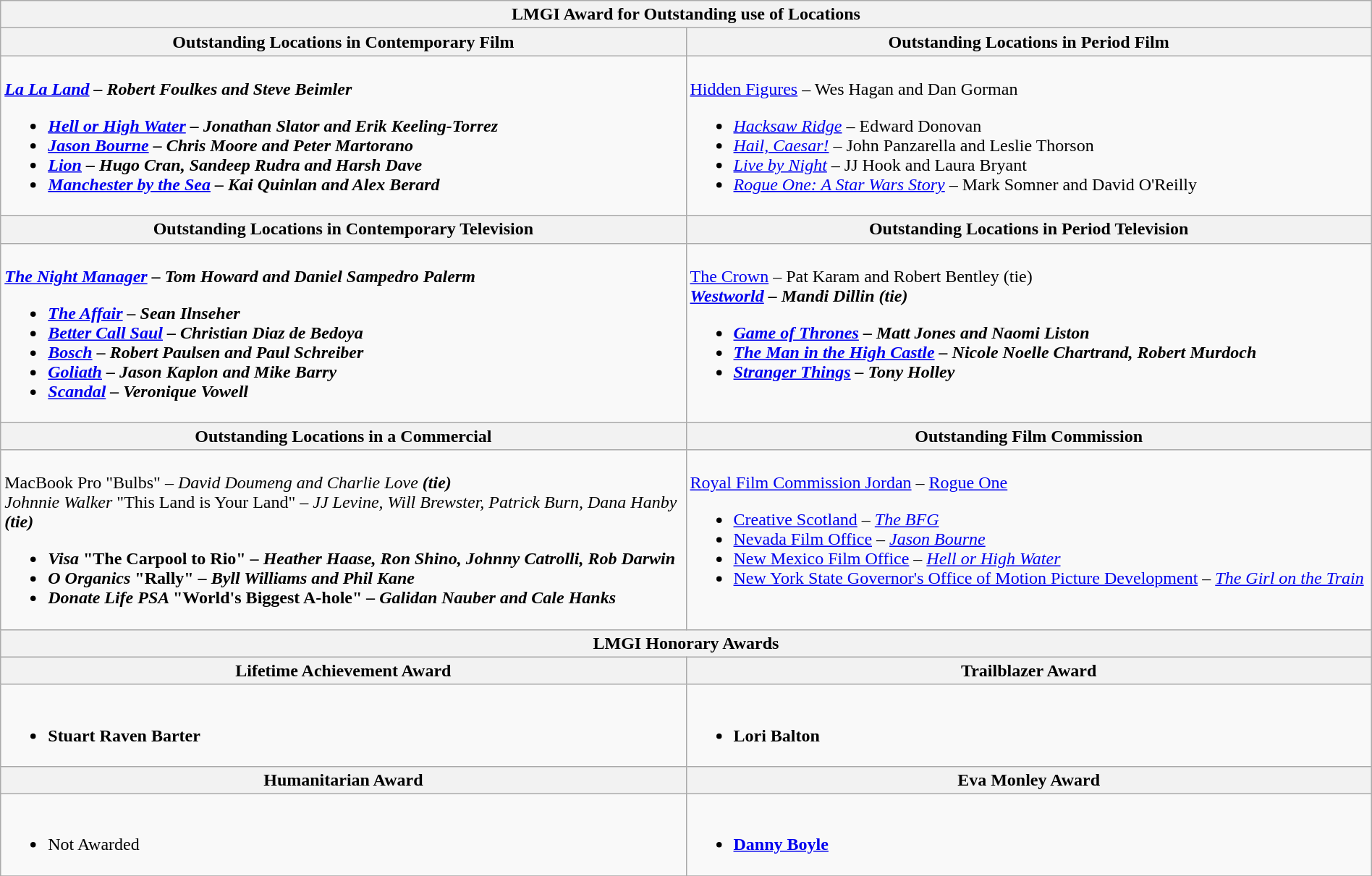<table class=wikitable width="100%">
<tr>
<th colspan="2">LMGI Award for Outstanding use of Locations</th>
</tr>
<tr>
<th width="50%">Outstanding Locations in Contemporary Film</th>
<th width="50%">Outstanding Locations in Period Film</th>
</tr>
<tr>
<td valign="top"><br><strong><em><a href='#'>La La Land</a><em> – Robert Foulkes and Steve Beimler<strong><ul><li></em><a href='#'>Hell or High Water</a><em> – Jonathan Slator and Erik Keeling-Torrez</li><li></em><a href='#'>Jason Bourne</a><em> – Chris Moore and Peter Martorano</li><li></em><a href='#'>Lion</a><em> – Hugo Cran, Sandeep Rudra and Harsh Dave</li><li></em><a href='#'>Manchester by the Sea</a><em> – Kai Quinlan and Alex Berard</li></ul></td>
<td valign="top"><br></em></strong><a href='#'>Hidden Figures</a></em> – Wes Hagan and Dan Gorman</strong><ul><li><em><a href='#'>Hacksaw Ridge</a></em> – Edward Donovan</li><li><em><a href='#'>Hail, Caesar!</a></em> – John Panzarella and Leslie Thorson</li><li><em><a href='#'>Live by Night</a></em> – JJ Hook and Laura Bryant</li><li><em><a href='#'>Rogue One: A Star Wars Story</a></em> – Mark Somner and David O'Reilly</li></ul></td>
</tr>
<tr>
<th>Outstanding Locations in Contemporary Television</th>
<th>Outstanding Locations in Period Television</th>
</tr>
<tr>
<td valign="top"><br><strong><em><a href='#'>The Night Manager</a><em> – Tom Howard and Daniel Sampedro Palerm<strong><ul><li></em><a href='#'>The Affair</a><em> – Sean Ilnseher</li><li></em><a href='#'>Better Call Saul</a><em> – Christian Diaz de Bedoya</li><li></em><a href='#'>Bosch</a><em> – Robert Paulsen and Paul Schreiber</li><li></em><a href='#'>Goliath</a><em> – Jason Kaplon and Mike Barry</li><li></em><a href='#'>Scandal</a><em> – Veronique Vowell</li></ul></td>
<td valign="top"><br></em></strong><a href='#'>The Crown</a></em> – Pat Karam and Robert Bentley</strong> (tie)
<br>
<strong><em><a href='#'>Westworld</a><em> – Mandi Dillin<strong> (tie)<ul><li></em><a href='#'>Game of Thrones</a><em> – Matt Jones and Naomi Liston</li><li></em><a href='#'>The Man in the High Castle</a><em> – Nicole Noelle Chartrand, Robert Murdoch</li><li></em><a href='#'>Stranger Things</a><em> – Tony Holley</li></ul></td>
</tr>
<tr>
<th>Outstanding Locations in a Commercial</th>
<th>Outstanding Film Commission</th>
</tr>
<tr>
<td valign="top"><br></strong>MacBook Pro </em>"Bulbs"<em> – David Doumeng and Charlie Love<strong> (tie)
<br>
</strong>Johnnie Walker </em>"This Land is Your Land"<em> – JJ Levine, Will Brewster, Patrick Burn, Dana Hanby<strong> (tie)<ul><li>Visa </em>"The Carpool to Rio"<em> – Heather Haase, Ron Shino, Johnny Catrolli, Rob Darwin</li><li>O Organics </em>"Rally"<em> – Byll Williams and Phil Kane</li><li>Donate Life PSA </em>"World's Biggest A-hole"<em> – Galidan Nauber and Cale Hanks</li></ul></td>
<td valign="top"><br></strong><a href='#'>Royal Film Commission Jordan</a> – </em><a href='#'>Rogue One</a></em></strong><ul><li><a href='#'>Creative Scotland</a> – <em><a href='#'>The BFG</a></em></li><li><a href='#'>Nevada Film Office</a> – <em><a href='#'>Jason Bourne</a></em></li><li><a href='#'>New Mexico Film Office</a> – <em><a href='#'>Hell or High Water</a></em></li><li><a href='#'>New York State Governor's Office of Motion Picture Development</a> – <em><a href='#'>The Girl on the Train</a></em></li></ul></td>
</tr>
<tr>
<th colspan="2">LMGI Honorary Awards</th>
</tr>
<tr>
<th>Lifetime Achievement Award</th>
<th>Trailblazer Award</th>
</tr>
<tr>
<td valign="top"><br><ul><li><strong>Stuart Raven Barter</strong></li></ul></td>
<td valign="top"><br><ul><li><strong>Lori Balton</strong></li></ul></td>
</tr>
<tr>
<th>Humanitarian Award</th>
<th>Eva Monley Award</th>
</tr>
<tr>
<td valign="top"><br><ul><li>Not Awarded</li></ul></td>
<td valign="top"><br><ul><li><strong><a href='#'>Danny Boyle</a></strong></li></ul></td>
</tr>
<tr>
</tr>
</table>
